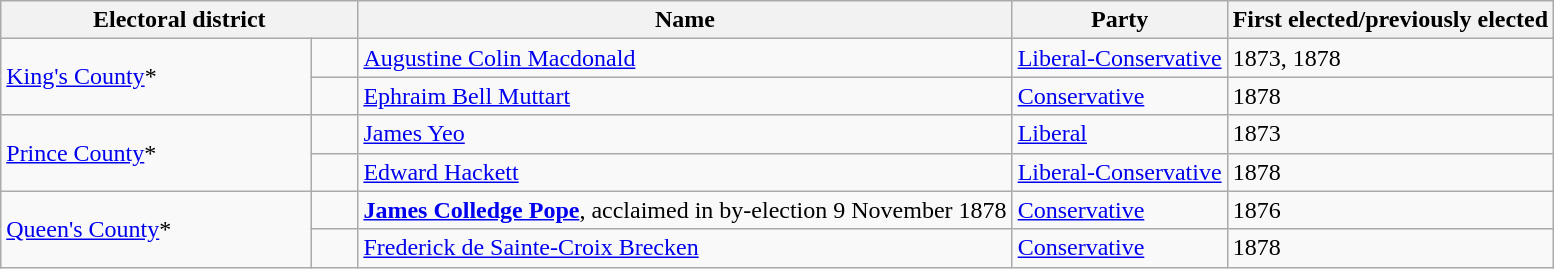<table class="wikitable">
<tr>
<th colspan="2" style="width:23%;">Electoral district</th>
<th>Name</th>
<th>Party</th>
<th>First elected/previously elected</th>
</tr>
<tr>
<td style="width:20%;" rowspan="2"><a href='#'>King's County</a>*</td>
<td></td>
<td><a href='#'>Augustine Colin Macdonald</a></td>
<td><a href='#'>Liberal-Conservative</a></td>
<td>1873, 1878</td>
</tr>
<tr>
<td></td>
<td><a href='#'>Ephraim Bell Muttart</a></td>
<td><a href='#'>Conservative</a></td>
<td>1878</td>
</tr>
<tr>
<td rowspan=2><a href='#'>Prince County</a>*</td>
<td></td>
<td><a href='#'>James Yeo</a></td>
<td><a href='#'>Liberal</a></td>
<td>1873</td>
</tr>
<tr>
<td></td>
<td><a href='#'>Edward Hackett</a></td>
<td><a href='#'>Liberal-Conservative</a></td>
<td>1878</td>
</tr>
<tr>
<td rowspan=2><a href='#'>Queen's County</a>*</td>
<td></td>
<td><strong><a href='#'>James Colledge Pope</a></strong>, acclaimed in by-election 9 November 1878</td>
<td><a href='#'>Conservative</a></td>
<td>1876</td>
</tr>
<tr>
<td></td>
<td><a href='#'>Frederick de Sainte-Croix Brecken</a></td>
<td><a href='#'>Conservative</a></td>
<td>1878</td>
</tr>
</table>
